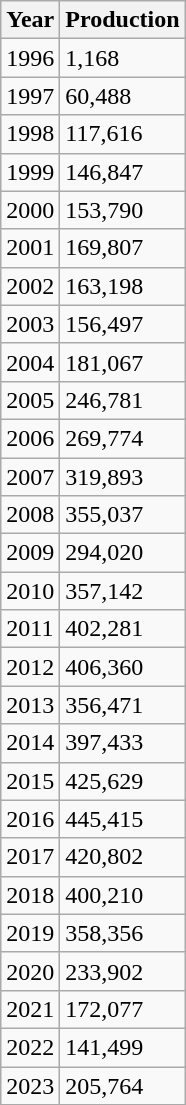<table class="wikitable">
<tr>
<th>Year</th>
<th>Production</th>
</tr>
<tr>
<td>1996</td>
<td>1,168</td>
</tr>
<tr>
<td>1997</td>
<td>60,488</td>
</tr>
<tr>
<td>1998</td>
<td>117,616</td>
</tr>
<tr>
<td>1999</td>
<td>146,847</td>
</tr>
<tr>
<td>2000</td>
<td>153,790</td>
</tr>
<tr>
<td>2001</td>
<td>169,807</td>
</tr>
<tr>
<td>2002</td>
<td>163,198</td>
</tr>
<tr>
<td>2003</td>
<td>156,497</td>
</tr>
<tr>
<td>2004</td>
<td>181,067</td>
</tr>
<tr>
<td>2005</td>
<td>246,781</td>
</tr>
<tr>
<td>2006</td>
<td>269,774</td>
</tr>
<tr>
<td>2007</td>
<td>319,893</td>
</tr>
<tr>
<td>2008</td>
<td>355,037</td>
</tr>
<tr>
<td>2009</td>
<td>294,020</td>
</tr>
<tr>
<td>2010</td>
<td>357,142</td>
</tr>
<tr>
<td>2011</td>
<td>402,281</td>
</tr>
<tr>
<td>2012</td>
<td>406,360</td>
</tr>
<tr>
<td>2013</td>
<td>356,471</td>
</tr>
<tr>
<td>2014</td>
<td>397,433</td>
</tr>
<tr>
<td>2015</td>
<td>425,629</td>
</tr>
<tr>
<td>2016</td>
<td>445,415</td>
</tr>
<tr>
<td>2017</td>
<td>420,802</td>
</tr>
<tr>
<td>2018</td>
<td>400,210</td>
</tr>
<tr>
<td>2019</td>
<td>358,356</td>
</tr>
<tr>
<td>2020</td>
<td>233,902</td>
</tr>
<tr>
<td>2021</td>
<td>172,077</td>
</tr>
<tr>
<td>2022</td>
<td>141,499</td>
</tr>
<tr>
<td>2023</td>
<td>205,764</td>
</tr>
</table>
